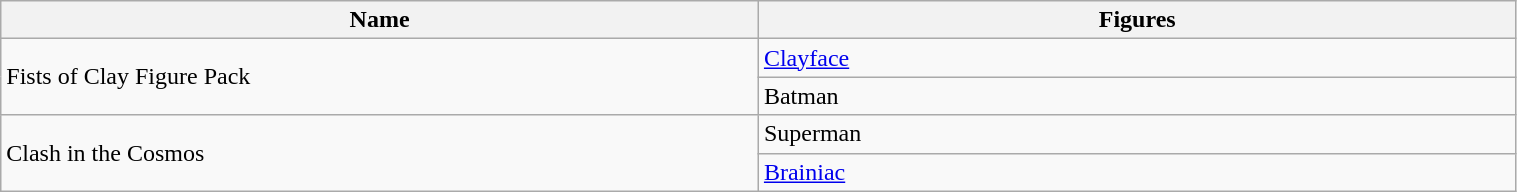<table class="wikitable" style="width:80%;">
<tr>
<th width=20%><strong>Name</strong></th>
<th width=20%><strong>Figures</strong></th>
</tr>
<tr>
<td rowspan=2>Fists of Clay Figure Pack</td>
<td><a href='#'>Clayface</a></td>
</tr>
<tr>
<td>Batman</td>
</tr>
<tr>
<td rowspan=2>Clash in the Cosmos</td>
<td>Superman</td>
</tr>
<tr>
<td><a href='#'>Brainiac</a></td>
</tr>
</table>
